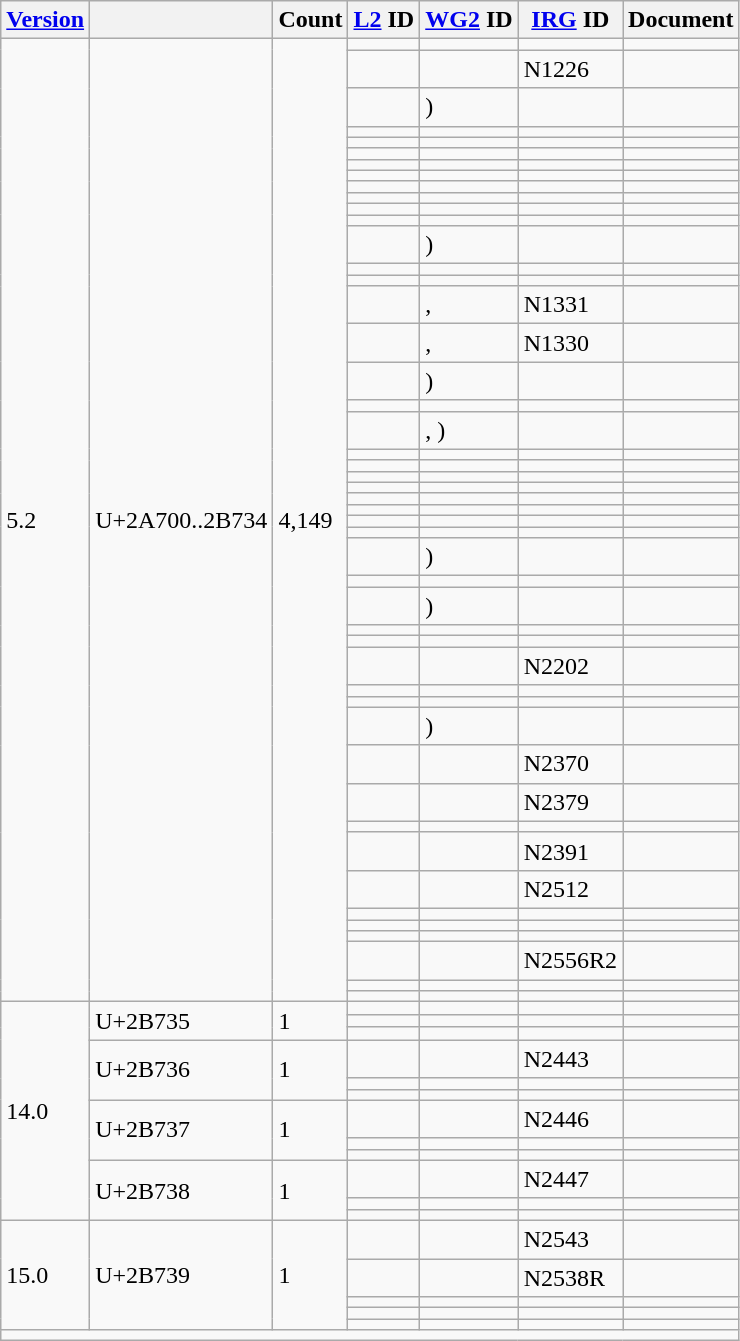<table class="wikitable collapsible sticky-header">
<tr>
<th><a href='#'>Version</a></th>
<th></th>
<th>Count</th>
<th><a href='#'>L2</a> ID</th>
<th><a href='#'>WG2</a> ID</th>
<th><a href='#'>IRG</a> ID</th>
<th>Document</th>
</tr>
<tr>
<td rowspan="48">5.2</td>
<td rowspan="48">U+2A700..2B734</td>
<td rowspan="48">4,149</td>
<td></td>
<td></td>
<td></td>
<td></td>
</tr>
<tr>
<td></td>
<td></td>
<td>N1226</td>
<td></td>
</tr>
<tr>
<td></td>
<td> )</td>
<td></td>
<td></td>
</tr>
<tr>
<td></td>
<td></td>
<td></td>
<td></td>
</tr>
<tr>
<td></td>
<td></td>
<td></td>
<td></td>
</tr>
<tr>
<td></td>
<td></td>
<td></td>
<td></td>
</tr>
<tr>
<td></td>
<td></td>
<td></td>
<td></td>
</tr>
<tr>
<td></td>
<td></td>
<td></td>
<td></td>
</tr>
<tr>
<td></td>
<td></td>
<td></td>
<td></td>
</tr>
<tr>
<td></td>
<td></td>
<td></td>
<td></td>
</tr>
<tr>
<td></td>
<td></td>
<td></td>
<td></td>
</tr>
<tr>
<td></td>
<td></td>
<td></td>
<td></td>
</tr>
<tr>
<td></td>
<td> )</td>
<td></td>
<td></td>
</tr>
<tr>
<td></td>
<td></td>
<td></td>
<td></td>
</tr>
<tr>
<td></td>
<td></td>
<td></td>
<td></td>
</tr>
<tr>
<td></td>
<td>,  </td>
<td>N1331</td>
<td></td>
</tr>
<tr>
<td></td>
<td>,  </td>
<td>N1330</td>
<td></td>
</tr>
<tr>
<td></td>
<td> )</td>
<td></td>
<td></td>
</tr>
<tr>
<td></td>
<td></td>
<td></td>
<td></td>
</tr>
<tr>
<td></td>
<td> , )</td>
<td></td>
<td></td>
</tr>
<tr>
<td></td>
<td></td>
<td></td>
<td></td>
</tr>
<tr>
<td></td>
<td></td>
<td></td>
<td></td>
</tr>
<tr>
<td></td>
<td></td>
<td></td>
<td></td>
</tr>
<tr>
<td></td>
<td></td>
<td></td>
<td></td>
</tr>
<tr>
<td></td>
<td></td>
<td></td>
<td></td>
</tr>
<tr>
<td></td>
<td></td>
<td></td>
<td></td>
</tr>
<tr>
<td></td>
<td></td>
<td></td>
<td></td>
</tr>
<tr>
<td></td>
<td></td>
<td></td>
<td></td>
</tr>
<tr>
<td></td>
<td> )</td>
<td></td>
<td></td>
</tr>
<tr>
<td></td>
<td></td>
<td></td>
<td></td>
</tr>
<tr>
<td></td>
<td> )</td>
<td></td>
<td></td>
</tr>
<tr>
<td></td>
<td></td>
<td></td>
<td></td>
</tr>
<tr>
<td></td>
<td></td>
<td></td>
<td></td>
</tr>
<tr>
<td></td>
<td></td>
<td>N2202</td>
<td></td>
</tr>
<tr>
<td></td>
<td></td>
<td></td>
<td></td>
</tr>
<tr>
<td></td>
<td></td>
<td></td>
<td></td>
</tr>
<tr>
<td></td>
<td> )</td>
<td></td>
<td></td>
</tr>
<tr>
<td></td>
<td></td>
<td>N2370</td>
<td></td>
</tr>
<tr>
<td></td>
<td></td>
<td>N2379</td>
<td></td>
</tr>
<tr>
<td></td>
<td></td>
<td></td>
<td></td>
</tr>
<tr>
<td></td>
<td></td>
<td>N2391</td>
<td></td>
</tr>
<tr>
<td></td>
<td></td>
<td>N2512</td>
<td></td>
</tr>
<tr>
<td></td>
<td></td>
<td></td>
<td></td>
</tr>
<tr>
<td></td>
<td></td>
<td></td>
<td></td>
</tr>
<tr>
<td></td>
<td></td>
<td></td>
<td></td>
</tr>
<tr>
<td></td>
<td></td>
<td>N2556R2</td>
<td></td>
</tr>
<tr>
<td></td>
<td></td>
<td></td>
<td></td>
</tr>
<tr>
<td></td>
<td></td>
<td></td>
<td></td>
</tr>
<tr>
<td rowspan="12">14.0</td>
<td rowspan="3">U+2B735</td>
<td rowspan="3">1</td>
<td></td>
<td></td>
<td></td>
<td></td>
</tr>
<tr>
<td></td>
<td></td>
<td></td>
<td></td>
</tr>
<tr>
<td></td>
<td></td>
<td></td>
<td></td>
</tr>
<tr>
<td rowspan="3">U+2B736</td>
<td rowspan="3">1</td>
<td></td>
<td></td>
<td>N2443</td>
<td></td>
</tr>
<tr>
<td></td>
<td></td>
<td></td>
<td></td>
</tr>
<tr>
<td></td>
<td></td>
<td></td>
<td></td>
</tr>
<tr>
<td rowspan="3">U+2B737</td>
<td rowspan="3">1</td>
<td></td>
<td></td>
<td>N2446</td>
<td></td>
</tr>
<tr>
<td></td>
<td></td>
<td></td>
<td></td>
</tr>
<tr>
<td></td>
<td></td>
<td></td>
<td></td>
</tr>
<tr>
<td rowspan="3">U+2B738</td>
<td rowspan="3">1</td>
<td></td>
<td></td>
<td>N2447</td>
<td></td>
</tr>
<tr>
<td></td>
<td></td>
<td></td>
<td></td>
</tr>
<tr>
<td></td>
<td></td>
<td></td>
<td></td>
</tr>
<tr>
<td rowspan="5">15.0</td>
<td rowspan="5">U+2B739</td>
<td rowspan="5">1</td>
<td></td>
<td></td>
<td>N2543</td>
<td></td>
</tr>
<tr>
<td></td>
<td></td>
<td>N2538R</td>
<td></td>
</tr>
<tr>
<td></td>
<td></td>
<td></td>
<td></td>
</tr>
<tr>
<td></td>
<td></td>
<td></td>
<td></td>
</tr>
<tr>
<td></td>
<td></td>
<td></td>
<td></td>
</tr>
<tr class="sortbottom">
<td colspan="7"></td>
</tr>
</table>
